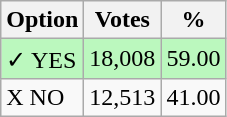<table class="wikitable">
<tr>
<th>Option</th>
<th>Votes</th>
<th>%</th>
</tr>
<tr>
<td style=background:#bbf8be>✓ YES</td>
<td style=background:#bbf8be>18,008</td>
<td style=background:#bbf8be>59.00</td>
</tr>
<tr>
<td>X NO</td>
<td>12,513</td>
<td>41.00</td>
</tr>
</table>
